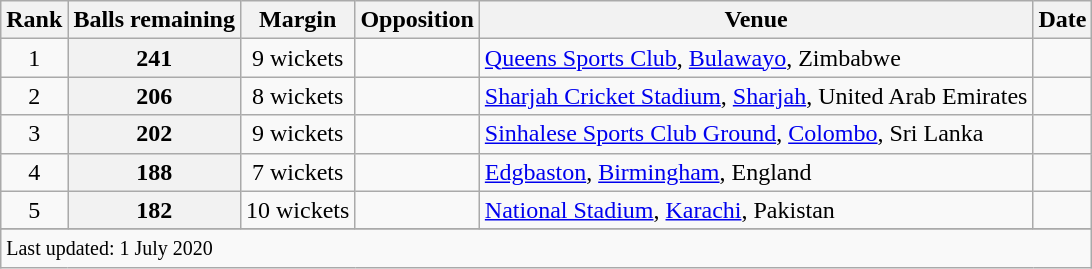<table class="wikitable plainrowheaders sortable">
<tr>
<th scope=col>Rank</th>
<th scope=col>Balls remaining</th>
<th scope=col>Margin</th>
<th scope=col>Opposition</th>
<th scope=col>Venue</th>
<th scope=col>Date</th>
</tr>
<tr>
<td align=center>1</td>
<th scope=row style=text-align:center;>241</th>
<td scope=row style=text-align:center;>9 wickets</td>
<td></td>
<td><a href='#'>Queens Sports Club</a>, <a href='#'>Bulawayo</a>, Zimbabwe</td>
<td></td>
</tr>
<tr>
<td align=center>2</td>
<th scope=row style=text-align:center;>206</th>
<td scope=row style=text-align:center;>8 wickets</td>
<td></td>
<td><a href='#'>Sharjah Cricket Stadium</a>, <a href='#'>Sharjah</a>, United Arab Emirates</td>
<td></td>
</tr>
<tr>
<td align=center>3</td>
<th scope=row style=text-align:center;>202</th>
<td scope=row style=text-align:center;>9 wickets</td>
<td></td>
<td><a href='#'>Sinhalese Sports Club Ground</a>, <a href='#'>Colombo</a>, Sri Lanka</td>
<td></td>
</tr>
<tr>
<td align=center>4</td>
<th scope=row style=text-align:center;>188</th>
<td scope=row style=text-align:center;>7 wickets</td>
<td></td>
<td><a href='#'>Edgbaston</a>, <a href='#'>Birmingham</a>, England</td>
<td></td>
</tr>
<tr>
<td align=center>5</td>
<th scope=row style=text-align:center;>182</th>
<td scope=row style=text-align:center;>10 wickets</td>
<td></td>
<td><a href='#'>National Stadium</a>, <a href='#'>Karachi</a>, Pakistan</td>
<td></td>
</tr>
<tr>
</tr>
<tr class=sortbottom>
<td colspan=6><small>Last updated: 1 July 2020</small></td>
</tr>
</table>
